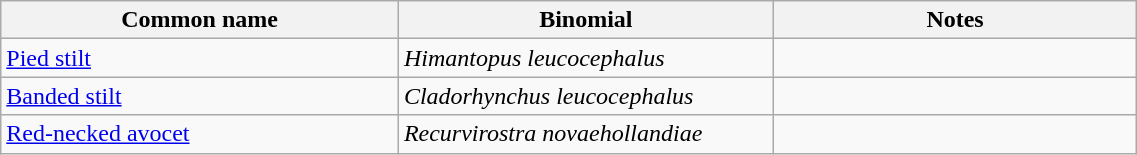<table style="width:60%;" class="wikitable">
<tr>
<th width=35%>Common name</th>
<th width=33%>Binomial</th>
<th width=32%>Notes</th>
</tr>
<tr>
<td><a href='#'>Pied stilt</a></td>
<td><em>Himantopus leucocephalus</em></td>
<td></td>
</tr>
<tr>
<td><a href='#'>Banded stilt</a></td>
<td><em>Cladorhynchus leucocephalus</em></td>
<td></td>
</tr>
<tr>
<td><a href='#'>Red-necked avocet</a></td>
<td><em>Recurvirostra novaehollandiae</em></td>
<td></td>
</tr>
</table>
